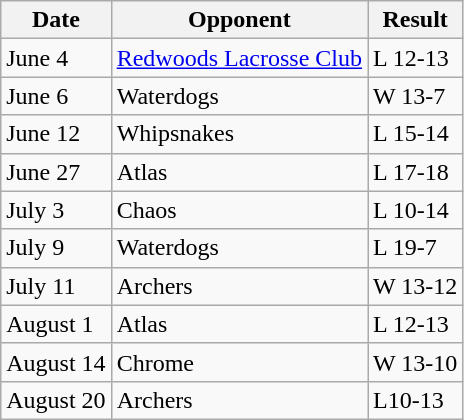<table class="wikitable">
<tr>
<th>Date</th>
<th>Opponent</th>
<th>Result</th>
</tr>
<tr>
<td>June 4</td>
<td><a href='#'>Redwoods Lacrosse Club</a></td>
<td>L 12-13</td>
</tr>
<tr>
<td>June 6</td>
<td>Waterdogs</td>
<td>W 13-7</td>
</tr>
<tr>
<td>June 12</td>
<td>Whipsnakes</td>
<td>L 15-14</td>
</tr>
<tr>
<td>June 27</td>
<td>Atlas</td>
<td>L 17-18</td>
</tr>
<tr>
<td>July 3</td>
<td>Chaos</td>
<td>L 10-14</td>
</tr>
<tr>
<td>July 9</td>
<td>Waterdogs</td>
<td>L 19-7</td>
</tr>
<tr>
<td>July 11</td>
<td>Archers</td>
<td>W 13-12</td>
</tr>
<tr>
<td>August 1</td>
<td>Atlas</td>
<td>L 12-13</td>
</tr>
<tr>
<td>August 14</td>
<td>Chrome</td>
<td>W 13-10</td>
</tr>
<tr>
<td>August 20</td>
<td>Archers</td>
<td>L10-13</td>
</tr>
</table>
